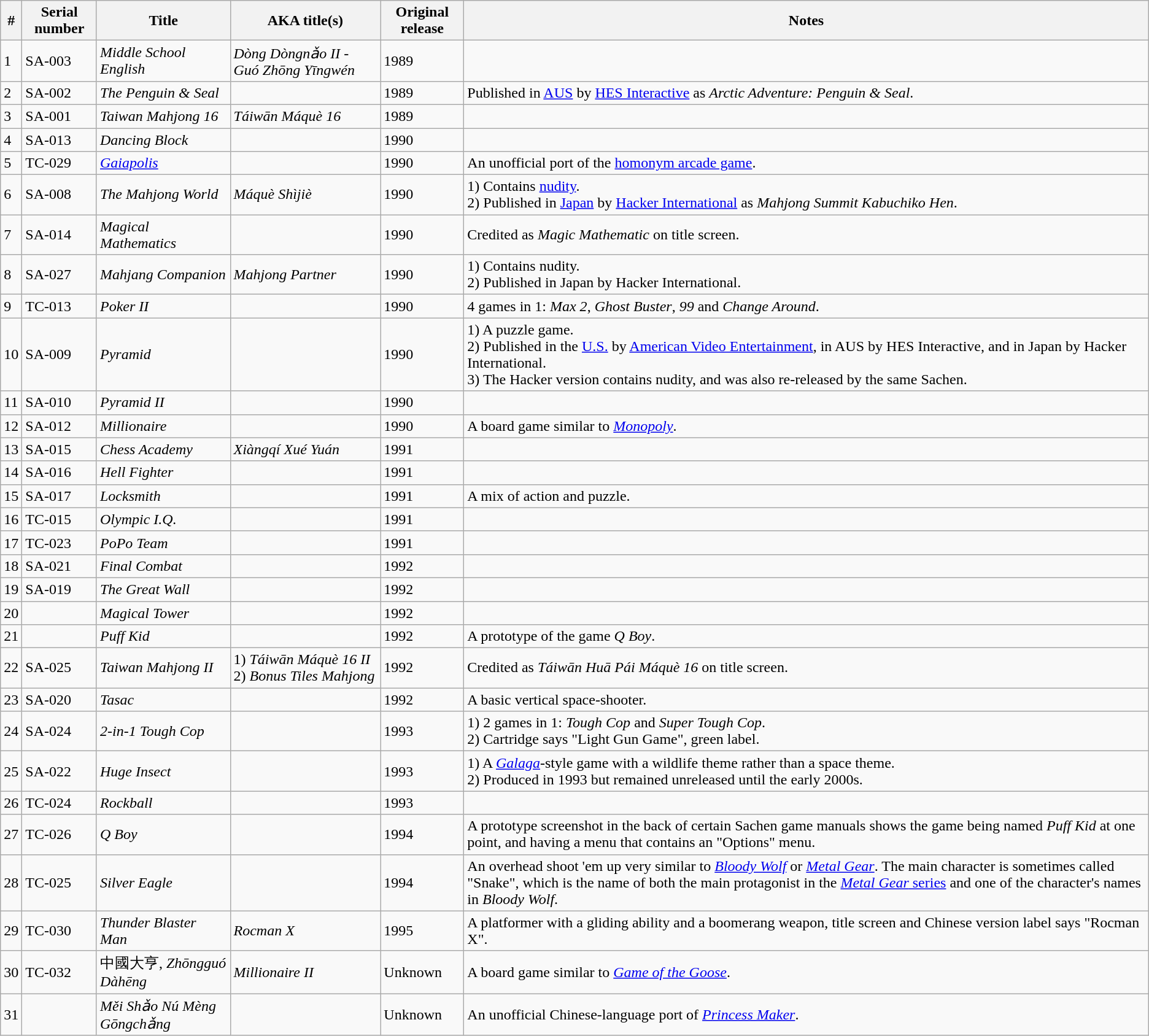<table class="wikitable sortable">
<tr>
<th scope="col">#</th>
<th scope="col">Serial number</th>
<th scope="col">Title</th>
<th scope="col">AKA title(s)</th>
<th scope="col">Original release</th>
<th scope="col">Notes</th>
</tr>
<tr>
<td>1</td>
<td>SA-003</td>
<td><em>Middle School English</em></td>
<td><em>Dòng Dòngnǎo II - Guó Zhōng Yīngwén</em></td>
<td>1989</td>
<td></td>
</tr>
<tr>
<td>2</td>
<td>SA-002</td>
<td><em>The Penguin & Seal</em></td>
<td></td>
<td>1989</td>
<td>Published in <a href='#'>AUS</a> by <a href='#'>HES Interactive</a> as <em>Arctic Adventure: Penguin & Seal</em>.</td>
</tr>
<tr>
<td>3</td>
<td>SA-001</td>
<td><em>Taiwan Mahjong 16</em></td>
<td><em>Táiwān Máquè 16</em></td>
<td>1989</td>
<td></td>
</tr>
<tr>
<td>4</td>
<td>SA-013</td>
<td><em>Dancing Block</em></td>
<td></td>
<td>1990</td>
<td></td>
</tr>
<tr>
<td>5</td>
<td>TC-029</td>
<td><em><a href='#'>Gaiapolis</a></em></td>
<td></td>
<td>1990</td>
<td>An unofficial port of the <a href='#'>homonym arcade game</a>.</td>
</tr>
<tr>
<td>6</td>
<td>SA-008</td>
<td><em>The Mahjong World</em></td>
<td><em>Máquè Shìjiè</em></td>
<td>1990</td>
<td>1) Contains <a href='#'>nudity</a>.<br>2) Published in <a href='#'>Japan</a> by <a href='#'>Hacker International</a> as <em>Mahjong Summit Kabuchiko Hen</em>.</td>
</tr>
<tr>
<td>7</td>
<td>SA-014</td>
<td><em>Magical Mathematics</em></td>
<td></td>
<td>1990</td>
<td>Credited as <em>Magic Mathematic</em> on title screen.</td>
</tr>
<tr>
<td>8</td>
<td>SA-027</td>
<td><em>Mahjang Companion</em></td>
<td><em>Mahjong Partner</em></td>
<td>1990</td>
<td>1) Contains nudity.<br>2) Published in Japan by Hacker International.</td>
</tr>
<tr>
<td>9</td>
<td>TC-013</td>
<td><em>Poker II</em></td>
<td></td>
<td>1990</td>
<td>4 games in 1: <em>Max 2</em>, <em>Ghost Buster</em>, <em>99</em> and <em>Change Around</em>.</td>
</tr>
<tr>
<td>10</td>
<td>SA-009</td>
<td><em>Pyramid</em></td>
<td></td>
<td>1990</td>
<td>1) A puzzle game.<br>2) Published in the <a href='#'>U.S.</a> by <a href='#'>American Video Entertainment</a>, in AUS by HES Interactive, and in Japan by Hacker International.<br>3) The Hacker version contains nudity, and was also re-released by the same Sachen.</td>
</tr>
<tr>
<td>11</td>
<td>SA-010</td>
<td><em>Pyramid II</em></td>
<td></td>
<td>1990</td>
<td></td>
</tr>
<tr>
<td>12</td>
<td>SA-012</td>
<td><em>Millionaire</em></td>
<td></td>
<td>1990</td>
<td>A board game similar to <em><a href='#'>Monopoly</a></em>.</td>
</tr>
<tr>
<td>13</td>
<td>SA-015</td>
<td><em>Chess Academy</em></td>
<td><em>Xiàngqí Xué Yuán</em></td>
<td>1991</td>
<td></td>
</tr>
<tr>
<td>14</td>
<td>SA-016</td>
<td><em>Hell Fighter</em></td>
<td></td>
<td>1991</td>
<td></td>
</tr>
<tr>
<td>15</td>
<td>SA-017</td>
<td><em>Locksmith</em></td>
<td></td>
<td>1991</td>
<td>A mix of action and puzzle.</td>
</tr>
<tr>
<td>16</td>
<td>TC-015</td>
<td><em>Olympic I.Q.</em></td>
<td></td>
<td>1991</td>
<td></td>
</tr>
<tr>
<td>17</td>
<td>TC-023</td>
<td><em>PoPo Team</em></td>
<td></td>
<td>1991</td>
<td></td>
</tr>
<tr>
<td>18</td>
<td>SA-021</td>
<td><em>Final Combat</em></td>
<td></td>
<td>1992</td>
<td></td>
</tr>
<tr>
<td>19</td>
<td>SA-019</td>
<td><em>The Great Wall</em></td>
<td></td>
<td>1992</td>
<td></td>
</tr>
<tr>
<td>20</td>
<td></td>
<td><em>Magical Tower</em></td>
<td></td>
<td>1992</td>
<td></td>
</tr>
<tr>
<td>21</td>
<td></td>
<td><em>Puff Kid</em></td>
<td></td>
<td>1992</td>
<td>A prototype of the game <em>Q Boy</em>.</td>
</tr>
<tr>
<td>22</td>
<td>SA-025</td>
<td><em>Taiwan Mahjong II</em></td>
<td>1) <em>Táiwān Máquè 16 II</em><br>2) <em>Bonus Tiles Mahjong</em></td>
<td>1992</td>
<td>Credited as <em>Táiwān Huā Pái Máquè 16</em> on title screen.</td>
</tr>
<tr>
<td>23</td>
<td>SA-020</td>
<td><em>Tasac</em></td>
<td></td>
<td>1992</td>
<td>A basic vertical space-shooter.</td>
</tr>
<tr>
<td>24</td>
<td>SA-024</td>
<td><em>2-in-1 Tough Cop</em></td>
<td></td>
<td>1993</td>
<td>1) 2 games in 1: <em>Tough Cop</em> and <em>Super Tough Cop</em>.<br>2) Cartridge says "Light Gun Game", green label.</td>
</tr>
<tr>
<td>25</td>
<td>SA-022</td>
<td><em>Huge Insect</em></td>
<td></td>
<td>1993</td>
<td>1) A <em><a href='#'>Galaga</a></em>-style game with a wildlife theme rather than a space theme.<br>2) Produced in 1993 but remained unreleased until the early 2000s.</td>
</tr>
<tr>
<td>26</td>
<td>TC-024</td>
<td><em>Rockball</em></td>
<td></td>
<td>1993</td>
<td></td>
</tr>
<tr>
<td>27</td>
<td>TC-026</td>
<td><em>Q Boy</em></td>
<td></td>
<td>1994</td>
<td>A prototype screenshot in the back of certain Sachen game manuals shows the game being named <em>Puff Kid</em> at one point, and having a menu that contains an "Options" menu.</td>
</tr>
<tr>
<td>28</td>
<td>TC-025</td>
<td><em>Silver Eagle</em></td>
<td></td>
<td>1994</td>
<td>An overhead shoot 'em up very similar to <em><a href='#'>Bloody Wolf</a></em> or <em><a href='#'>Metal Gear</a></em>. The main character is sometimes called "Snake", which is the name of both the main protagonist in the <a href='#'><em>Metal Gear</em> series</a> and one of the character's names in <em>Bloody Wolf</em>.</td>
</tr>
<tr>
<td>29</td>
<td>TC-030</td>
<td><em>Thunder Blaster Man</em></td>
<td><em>Rocman X</em></td>
<td>1995</td>
<td>A platformer with a gliding ability and a boomerang weapon, title screen and Chinese version label says "Rocman X".</td>
</tr>
<tr>
<td>30</td>
<td>TC-032</td>
<td>中國大亨, <em>Zhōngguó Dàhēng</em></td>
<td><em>Millionaire II</em></td>
<td>Unknown</td>
<td>A board game similar to <em><a href='#'>Game of the Goose</a></em>.</td>
</tr>
<tr>
<td>31</td>
<td></td>
<td><em>Měi Shǎo Nú Mèng Gōngchǎng</em></td>
<td></td>
<td>Unknown</td>
<td>An unofficial Chinese-language port of <em><a href='#'>Princess Maker</a></em>.</td>
</tr>
</table>
